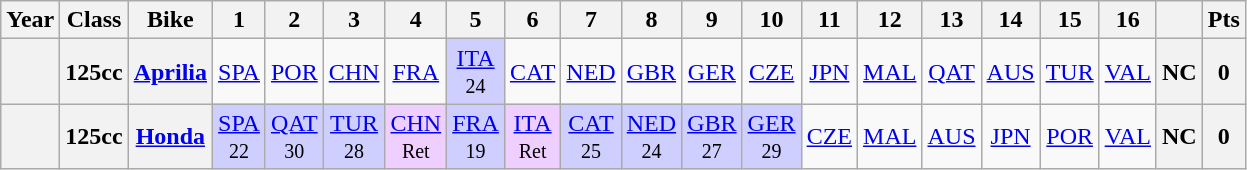<table class="wikitable" style="text-align:center">
<tr>
<th>Year</th>
<th>Class</th>
<th>Bike</th>
<th>1</th>
<th>2</th>
<th>3</th>
<th>4</th>
<th>5</th>
<th>6</th>
<th>7</th>
<th>8</th>
<th>9</th>
<th>10</th>
<th>11</th>
<th>12</th>
<th>13</th>
<th>14</th>
<th>15</th>
<th>16</th>
<th></th>
<th>Pts</th>
</tr>
<tr>
<th></th>
<th>125cc</th>
<th><a href='#'>Aprilia</a></th>
<td><a href='#'>SPA</a></td>
<td><a href='#'>POR</a></td>
<td><a href='#'>CHN</a></td>
<td><a href='#'>FRA</a></td>
<td style="background:#cfcfff;"><a href='#'>ITA</a><br><small>24</small></td>
<td><a href='#'>CAT</a></td>
<td><a href='#'>NED</a></td>
<td><a href='#'>GBR</a></td>
<td><a href='#'>GER</a></td>
<td><a href='#'>CZE</a></td>
<td><a href='#'>JPN</a></td>
<td><a href='#'>MAL</a></td>
<td><a href='#'>QAT</a></td>
<td><a href='#'>AUS</a></td>
<td><a href='#'>TUR</a></td>
<td><a href='#'>VAL</a></td>
<th>NC</th>
<th>0</th>
</tr>
<tr>
<th></th>
<th>125cc</th>
<th><a href='#'>Honda</a></th>
<td style="background:#cfcfff;"><a href='#'>SPA</a><br><small>22</small></td>
<td style="background:#cfcfff;"><a href='#'>QAT</a><br><small>30</small></td>
<td style="background:#cfcfff;"><a href='#'>TUR</a><br><small>28</small></td>
<td style="background:#efcfff;"><a href='#'>CHN</a><br><small>Ret</small></td>
<td style="background:#cfcfff;"><a href='#'>FRA</a><br><small>19</small></td>
<td style="background:#efcfff;"><a href='#'>ITA</a><br><small>Ret</small></td>
<td style="background:#cfcfff;"><a href='#'>CAT</a><br><small>25</small></td>
<td style="background:#cfcfff;"><a href='#'>NED</a><br><small>24</small></td>
<td style="background:#cfcfff;"><a href='#'>GBR</a><br><small>27</small></td>
<td style="background:#cfcfff;"><a href='#'>GER</a><br><small>29</small></td>
<td><a href='#'>CZE</a></td>
<td><a href='#'>MAL</a></td>
<td><a href='#'>AUS</a></td>
<td><a href='#'>JPN</a></td>
<td><a href='#'>POR</a></td>
<td><a href='#'>VAL</a></td>
<th>NC</th>
<th>0</th>
</tr>
</table>
